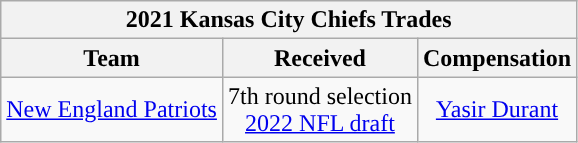<table class="wikitable" style="text-align:center">
<tr>
<th colspan=3>2021 Kansas City Chiefs Trades</th>
</tr>
<tr>
<th>Team</th>
<th>Received</th>
<th>Compensation</th>
</tr>
<tr>
<td><a href='#'>New England Patriots</a></td>
<td>7th round selection<br><a href='#'>2022 NFL draft</a></td>
<td><a href='#'>Yasir Durant</a></td>
</tr>
</table>
